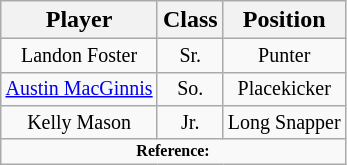<table class="wikitable">
<tr>
<th>Player</th>
<th>Class</th>
<th>Position</th>
</tr>
<tr>
<td style="font-size:10pt; text-align:center;">Landon Foster</td>
<td style="font-size:10pt; text-align:center;">Sr.</td>
<td style="font-size:10pt; text-align:center;">Punter</td>
</tr>
<tr>
<td style="font-size:10pt; text-align:center;"><a href='#'>Austin MacGinnis</a></td>
<td style="font-size:10pt; text-align:center;">So.</td>
<td style="font-size:10pt; text-align:center;">Placekicker</td>
</tr>
<tr>
<td style="font-size:10pt; text-align:center;">Kelly Mason</td>
<td style="font-size:10pt; text-align:center;">Jr.</td>
<td style="font-size:10pt; text-align:center;">Long Snapper</td>
</tr>
<tr>
<td colspan="3"  style="font-size:8pt; text-align:center;"><strong>Reference:</strong></td>
</tr>
</table>
